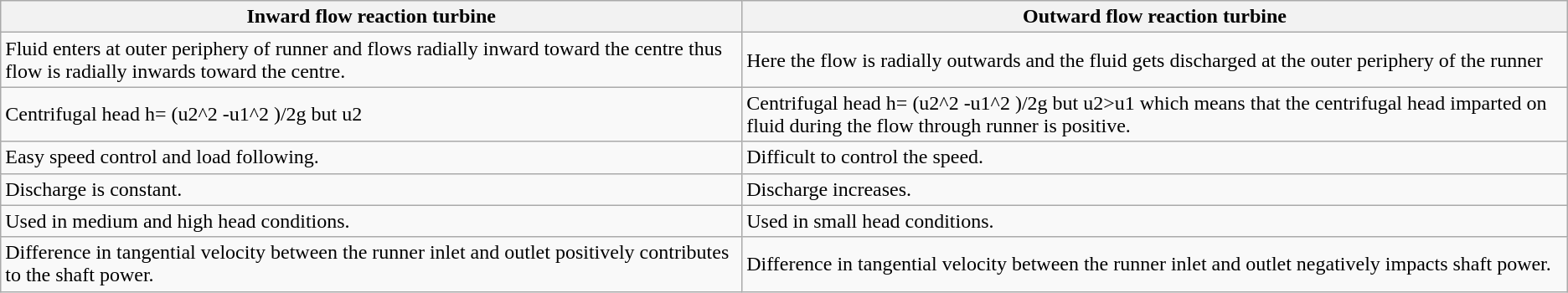<table class="wikitable">
<tr>
<th>Inward flow reaction turbine</th>
<th>Outward flow reaction turbine</th>
</tr>
<tr>
<td>Fluid enters at outer periphery of runner and flows radially inward toward the centre thus flow is radially inwards toward the centre.</td>
<td>Here the flow is radially outwards and the fluid gets discharged at the outer periphery of the runner</td>
</tr>
<tr>
<td>Centrifugal head h= (u2^2 -u1^2 )/2g but u2<u1 which means that the centrifugal head imparted on fluid during the flow through runner is negative.</td>
<td>Centrifugal head h= (u2^2 -u1^2 )/2g but u2>u1 which means that the centrifugal head imparted on fluid during the flow through runner is positive.</td>
</tr>
<tr>
<td>Easy speed control and load following.</td>
<td>Difficult to control the speed.</td>
</tr>
<tr>
<td>Discharge is constant.</td>
<td>Discharge increases.</td>
</tr>
<tr>
<td>Used in medium and high head conditions.</td>
<td>Used in small head conditions.</td>
</tr>
<tr>
<td>Difference in tangential velocity between the runner inlet and outlet positively contributes to the shaft power.</td>
<td>Difference in tangential velocity between the runner inlet and outlet negatively impacts shaft power.</td>
</tr>
</table>
